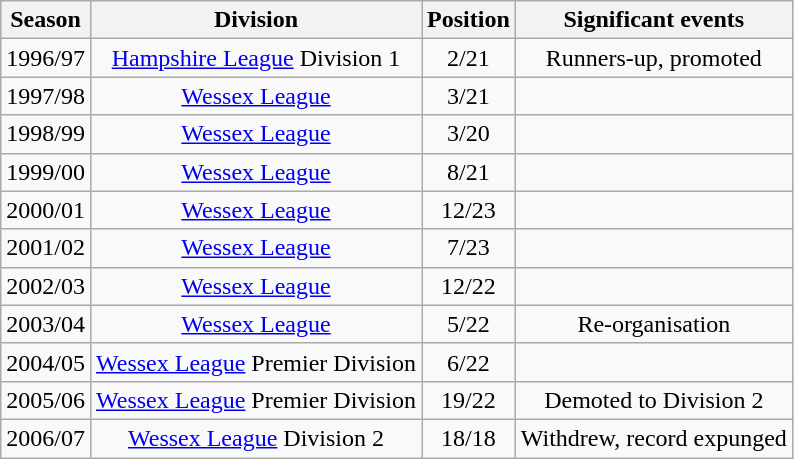<table class="wikitable collapsible collapsed" style=text-align:center>
<tr>
<th>Season</th>
<th>Division</th>
<th>Position</th>
<th>Significant events</th>
</tr>
<tr>
<td>1996/97</td>
<td><a href='#'>Hampshire League</a> Division 1</td>
<td>2/21</td>
<td>Runners-up, promoted</td>
</tr>
<tr>
<td>1997/98</td>
<td><a href='#'>Wessex League</a></td>
<td>3/21</td>
<td></td>
</tr>
<tr>
<td>1998/99</td>
<td><a href='#'>Wessex League</a></td>
<td>3/20</td>
<td></td>
</tr>
<tr>
<td>1999/00</td>
<td><a href='#'>Wessex League</a></td>
<td>8/21</td>
<td></td>
</tr>
<tr>
<td>2000/01</td>
<td><a href='#'>Wessex League</a></td>
<td>12/23</td>
<td></td>
</tr>
<tr>
<td>2001/02</td>
<td><a href='#'>Wessex League</a></td>
<td>7/23</td>
<td></td>
</tr>
<tr>
<td>2002/03</td>
<td><a href='#'>Wessex League</a></td>
<td>12/22</td>
<td></td>
</tr>
<tr>
<td>2003/04</td>
<td><a href='#'>Wessex League</a></td>
<td>5/22</td>
<td>Re-organisation</td>
</tr>
<tr>
<td>2004/05</td>
<td><a href='#'>Wessex League</a> Premier Division</td>
<td>6/22</td>
<td></td>
</tr>
<tr>
<td>2005/06</td>
<td><a href='#'>Wessex League</a> Premier Division</td>
<td>19/22</td>
<td>Demoted to Division 2</td>
</tr>
<tr>
<td>2006/07</td>
<td><a href='#'>Wessex League</a> Division 2</td>
<td>18/18</td>
<td>Withdrew, record expunged</td>
</tr>
</table>
